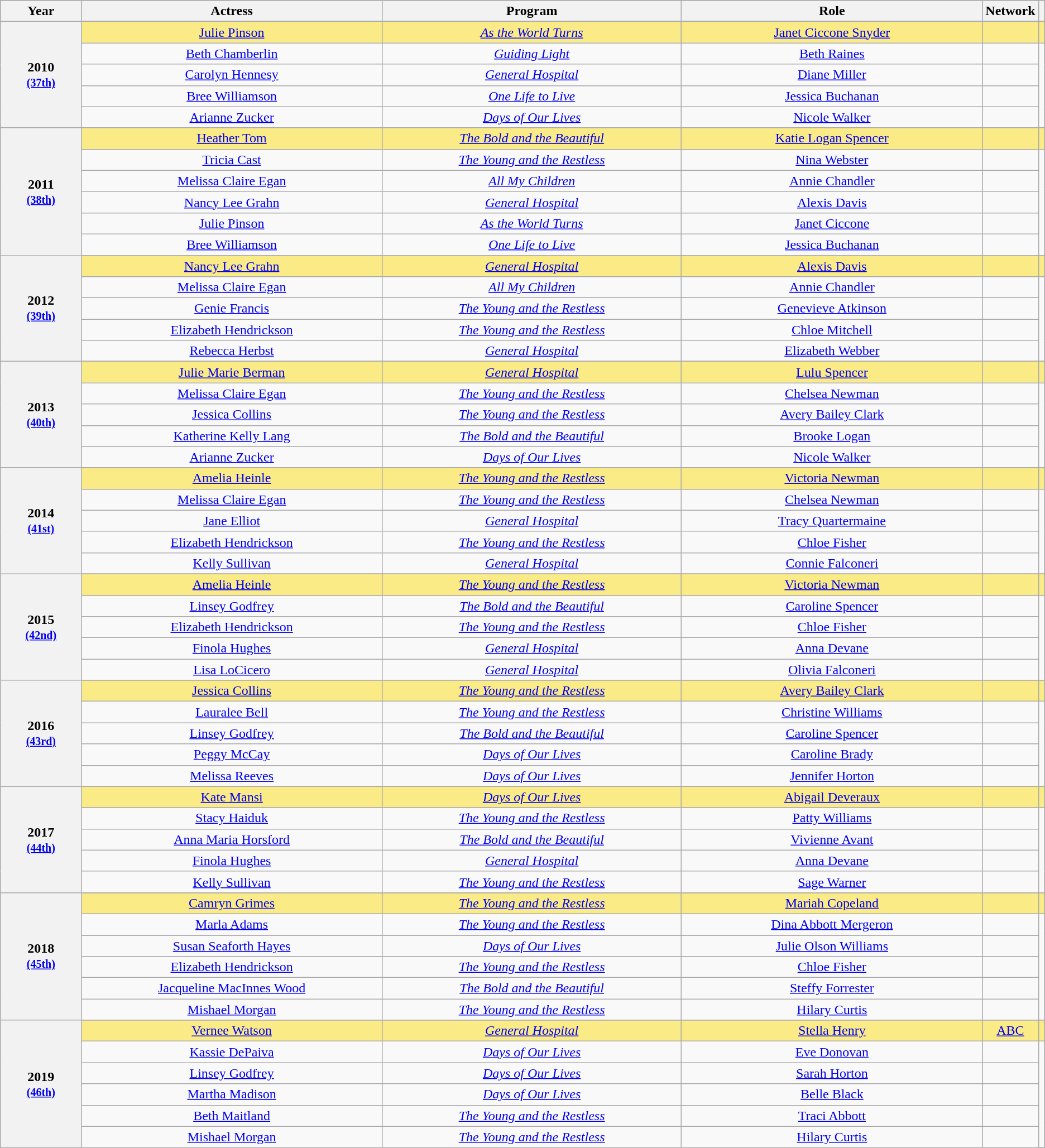<table class="wikitable" rowspan="2" background: #f6e39c style="text-align: center">
<tr style="background:#bebebe;">
<th scope="col" style="width:8%;">Year</th>
<th scope="col" style="width:30%;">Actress</th>
<th scope="col" style="width:30%;">Program</th>
<th scope="col" style="width:30%;">Role</th>
<th scope="col" style="width:10%;">Network</th>
<th scope="col" style="width:1%;" class="unsortable"></th>
</tr>
<tr>
<th scope="row" rowspan=6 style="text-align:center">2010 <br><small><a href='#'>(37th)</a></small></th>
</tr>
<tr style="background:#FAEB86">
<td><a href='#'>Julie Pinson</a> </td>
<td><em><a href='#'>As the World Turns</a></em></td>
<td><a href='#'>Janet Ciccone Snyder</a></td>
<td></td>
<td></td>
</tr>
<tr>
<td><a href='#'>Beth Chamberlin</a></td>
<td><em><a href='#'>Guiding Light</a></em></td>
<td><a href='#'>Beth Raines</a></td>
<td></td>
<td rowspan=4></td>
</tr>
<tr>
<td><a href='#'>Carolyn Hennesy</a></td>
<td><em><a href='#'>General Hospital</a></em></td>
<td><a href='#'>Diane Miller</a></td>
<td></td>
</tr>
<tr>
<td><a href='#'>Bree Williamson</a></td>
<td><em><a href='#'>One Life to Live</a></em></td>
<td><a href='#'>Jessica Buchanan</a></td>
<td></td>
</tr>
<tr>
<td><a href='#'>Arianne Zucker</a></td>
<td><em><a href='#'>Days of Our Lives</a></em></td>
<td><a href='#'>Nicole Walker</a></td>
<td></td>
</tr>
<tr>
<th scope="row" rowspan=7 style="text-align:center">2011 <br><small><a href='#'>(38th)</a></small></th>
</tr>
<tr style="background:#FAEB86">
<td><a href='#'>Heather Tom</a> </td>
<td><em><a href='#'>The Bold and the Beautiful</a></em></td>
<td><a href='#'>Katie Logan Spencer</a></td>
<td></td>
<td></td>
</tr>
<tr>
<td><a href='#'>Tricia Cast</a></td>
<td><em><a href='#'>The Young and the Restless</a></em></td>
<td><a href='#'>Nina Webster</a></td>
<td></td>
<td rowspan=5></td>
</tr>
<tr>
<td><a href='#'>Melissa Claire Egan</a></td>
<td><em><a href='#'>All My Children</a></em></td>
<td><a href='#'>Annie Chandler</a></td>
<td></td>
</tr>
<tr>
<td><a href='#'>Nancy Lee Grahn</a></td>
<td><em><a href='#'>General Hospital</a></em></td>
<td><a href='#'>Alexis Davis</a></td>
<td></td>
</tr>
<tr>
<td><a href='#'>Julie Pinson</a></td>
<td><em><a href='#'>As the World Turns</a></em></td>
<td><a href='#'>Janet Ciccone</a></td>
<td></td>
</tr>
<tr>
<td><a href='#'>Bree Williamson</a></td>
<td><em><a href='#'>One Life to Live</a></em></td>
<td><a href='#'>Jessica Buchanan</a></td>
<td></td>
</tr>
<tr>
<th scope="row" rowspan=6 style="text-align:center">2012 <br><small><a href='#'>(39th)</a></small></th>
</tr>
<tr style="background:#FAEB86">
<td><a href='#'>Nancy Lee Grahn</a> </td>
<td><em><a href='#'>General Hospital</a></em></td>
<td><a href='#'>Alexis Davis</a></td>
<td></td>
<td></td>
</tr>
<tr>
<td><a href='#'>Melissa Claire Egan</a></td>
<td><em><a href='#'>All My Children</a></em></td>
<td><a href='#'>Annie Chandler</a></td>
<td></td>
<td rowspan=4></td>
</tr>
<tr>
<td><a href='#'>Genie Francis</a></td>
<td><em><a href='#'>The Young and the Restless</a></em></td>
<td><a href='#'>Genevieve Atkinson</a></td>
<td></td>
</tr>
<tr>
<td><a href='#'>Elizabeth Hendrickson</a></td>
<td><em><a href='#'>The Young and the Restless</a></em></td>
<td><a href='#'>Chloe Mitchell</a></td>
<td></td>
</tr>
<tr>
<td><a href='#'>Rebecca Herbst</a></td>
<td><em><a href='#'>General Hospital</a></em></td>
<td><a href='#'>Elizabeth Webber</a></td>
<td></td>
</tr>
<tr>
<th scope="row" rowspan=6 style="text-align:center">2013 <br><small><a href='#'>(40th)</a></small></th>
</tr>
<tr style="background:#FAEB86">
<td><a href='#'>Julie Marie Berman</a> </td>
<td><em><a href='#'>General Hospital</a></em></td>
<td><a href='#'>Lulu Spencer</a></td>
<td></td>
<td></td>
</tr>
<tr>
<td><a href='#'>Melissa Claire Egan</a></td>
<td><em><a href='#'>The Young and the Restless</a></em></td>
<td><a href='#'>Chelsea Newman</a></td>
<td></td>
<td rowspan=4></td>
</tr>
<tr>
<td><a href='#'>Jessica Collins</a></td>
<td><em><a href='#'>The Young and the Restless</a></em></td>
<td><a href='#'>Avery Bailey Clark</a></td>
<td></td>
</tr>
<tr>
<td><a href='#'>Katherine Kelly Lang</a></td>
<td><em><a href='#'>The Bold and the Beautiful</a></em></td>
<td><a href='#'>Brooke Logan</a></td>
<td></td>
</tr>
<tr>
<td><a href='#'>Arianne Zucker</a></td>
<td><em><a href='#'>Days of Our Lives</a></em></td>
<td><a href='#'>Nicole Walker</a></td>
<td></td>
</tr>
<tr>
<th scope="row" rowspan=6 style="text-align:center">2014 <br><small><a href='#'>(41st)</a></small></th>
</tr>
<tr style="background:#FAEB86">
<td><a href='#'>Amelia Heinle</a> </td>
<td><em><a href='#'>The Young and the Restless</a></em></td>
<td><a href='#'>Victoria Newman</a></td>
<td></td>
<td></td>
</tr>
<tr>
<td><a href='#'>Melissa Claire Egan</a></td>
<td><em><a href='#'>The Young and the Restless</a></em></td>
<td><a href='#'>Chelsea Newman</a></td>
<td></td>
<td rowspan=4></td>
</tr>
<tr>
<td><a href='#'>Jane Elliot</a></td>
<td><em><a href='#'>General Hospital</a></em></td>
<td><a href='#'>Tracy Quartermaine</a></td>
<td></td>
</tr>
<tr>
<td><a href='#'>Elizabeth Hendrickson</a></td>
<td><em><a href='#'>The Young and the Restless</a></em></td>
<td><a href='#'>Chloe Fisher</a></td>
<td></td>
</tr>
<tr>
<td><a href='#'>Kelly Sullivan</a></td>
<td><em><a href='#'>General Hospital</a></em></td>
<td><a href='#'>Connie Falconeri</a></td>
<td></td>
</tr>
<tr>
<th scope="row" rowspan=6 style="text-align:center">2015 <br><small><a href='#'>(42nd)</a></small></th>
</tr>
<tr style="background:#FAEB86">
<td><a href='#'>Amelia Heinle</a> </td>
<td><em><a href='#'>The Young and the Restless</a></em></td>
<td><a href='#'>Victoria Newman</a></td>
<td></td>
<td></td>
</tr>
<tr>
<td><a href='#'>Linsey Godfrey</a></td>
<td><em><a href='#'>The Bold and the Beautiful</a></em></td>
<td><a href='#'>Caroline Spencer</a></td>
<td></td>
<td rowspan=4></td>
</tr>
<tr>
<td><a href='#'>Elizabeth Hendrickson</a></td>
<td><em><a href='#'>The Young and the Restless</a></em></td>
<td><a href='#'>Chloe Fisher</a></td>
<td></td>
</tr>
<tr>
<td><a href='#'>Finola Hughes</a></td>
<td><em><a href='#'>General Hospital</a></em></td>
<td><a href='#'>Anna Devane</a></td>
<td></td>
</tr>
<tr>
<td><a href='#'>Lisa LoCicero</a></td>
<td><em><a href='#'>General Hospital</a></em></td>
<td><a href='#'>Olivia Falconeri</a></td>
<td></td>
</tr>
<tr>
<th scope="row" rowspan=6 style="text-align:center">2016 <br><small><a href='#'>(43rd)</a></small></th>
</tr>
<tr style="background:#FAEB86">
<td><a href='#'>Jessica Collins</a> </td>
<td><em><a href='#'>The Young and the Restless</a></em></td>
<td><a href='#'>Avery Bailey Clark</a></td>
<td></td>
<td></td>
</tr>
<tr>
<td><a href='#'>Lauralee Bell</a></td>
<td><em><a href='#'>The Young and the Restless</a></em></td>
<td><a href='#'>Christine Williams</a></td>
<td></td>
<td rowspan=4></td>
</tr>
<tr>
<td><a href='#'>Linsey Godfrey</a></td>
<td><em><a href='#'>The Bold and the Beautiful</a></em></td>
<td><a href='#'>Caroline Spencer</a></td>
<td></td>
</tr>
<tr>
<td><a href='#'>Peggy McCay</a></td>
<td><em><a href='#'>Days of Our Lives</a></em></td>
<td><a href='#'>Caroline Brady</a></td>
<td></td>
</tr>
<tr>
<td><a href='#'>Melissa Reeves</a></td>
<td><em><a href='#'>Days of Our Lives</a></em></td>
<td><a href='#'>Jennifer Horton</a></td>
<td></td>
</tr>
<tr>
<th scope="row" rowspan=6 style="text-align:center">2017 <br><small><a href='#'>(44th)</a></small></th>
</tr>
<tr style="background:#FAEB86">
<td><a href='#'>Kate Mansi</a> </td>
<td><em><a href='#'>Days of Our Lives</a></em></td>
<td><a href='#'>Abigail Deveraux</a></td>
<td></td>
<td></td>
</tr>
<tr>
<td><a href='#'>Stacy Haiduk</a></td>
<td><em><a href='#'>The Young and the Restless</a></em></td>
<td><a href='#'>Patty Williams</a></td>
<td></td>
<td rowspan=4></td>
</tr>
<tr>
<td><a href='#'>Anna Maria Horsford</a></td>
<td><em><a href='#'>The Bold and the Beautiful</a></em></td>
<td><a href='#'>Vivienne Avant</a></td>
<td></td>
</tr>
<tr>
<td><a href='#'>Finola Hughes</a></td>
<td><em><a href='#'>General Hospital</a></em></td>
<td><a href='#'>Anna Devane</a></td>
<td></td>
</tr>
<tr>
<td><a href='#'>Kelly Sullivan</a></td>
<td><em><a href='#'>The Young and the Restless</a></em></td>
<td><a href='#'>Sage Warner</a></td>
<td></td>
</tr>
<tr>
<th scope="row" rowspan=7 style="text-align:center">2018 <br><small><a href='#'>(45th)</a></small></th>
</tr>
<tr style="background:#FAEB86">
<td><a href='#'>Camryn Grimes</a> </td>
<td><em><a href='#'>The Young and the Restless</a></em></td>
<td><a href='#'>Mariah Copeland</a></td>
<td></td>
<td></td>
</tr>
<tr>
<td><a href='#'>Marla Adams</a></td>
<td><em><a href='#'>The Young and the Restless</a></em></td>
<td><a href='#'>Dina Abbott Mergeron</a></td>
<td></td>
<td rowspan=5></td>
</tr>
<tr>
<td><a href='#'>Susan Seaforth Hayes</a></td>
<td><em><a href='#'>Days of Our Lives</a></em></td>
<td><a href='#'>Julie Olson Williams</a></td>
<td></td>
</tr>
<tr>
<td><a href='#'>Elizabeth Hendrickson</a></td>
<td><em><a href='#'>The Young and the Restless</a></em></td>
<td><a href='#'>Chloe Fisher</a></td>
<td></td>
</tr>
<tr>
<td><a href='#'>Jacqueline MacInnes Wood</a></td>
<td><em><a href='#'>The Bold and the Beautiful</a></em></td>
<td><a href='#'>Steffy Forrester</a></td>
<td></td>
</tr>
<tr>
<td><a href='#'>Mishael Morgan</a></td>
<td><em><a href='#'>The Young and the Restless</a></em></td>
<td><a href='#'>Hilary Curtis</a></td>
<td></td>
</tr>
<tr>
<th scope="row" rowspan=7 style="text-align:center">2019 <br><small><a href='#'>(46th)</a></small></th>
</tr>
<tr style="background:#FAEB86">
<td><a href='#'>Vernee Watson</a> </td>
<td><em><a href='#'>General Hospital</a></em></td>
<td><a href='#'>Stella Henry</a></td>
<td style="text-align:center;"><a href='#'>ABC</a></td>
<td></td>
</tr>
<tr>
<td><a href='#'>Kassie DePaiva</a></td>
<td><em><a href='#'>Days of Our Lives</a></em></td>
<td><a href='#'>Eve Donovan</a></td>
<td></td>
<td rowspan=5></td>
</tr>
<tr>
<td><a href='#'>Linsey Godfrey</a></td>
<td><em><a href='#'>Days of Our Lives</a></em></td>
<td><a href='#'>Sarah Horton</a></td>
<td></td>
</tr>
<tr>
<td><a href='#'>Martha Madison</a></td>
<td><em><a href='#'>Days of Our Lives</a></em></td>
<td><a href='#'>Belle Black</a></td>
<td></td>
</tr>
<tr>
<td><a href='#'>Beth Maitland</a></td>
<td><em><a href='#'>The Young and the Restless</a></em></td>
<td><a href='#'>Traci Abbott</a></td>
<td></td>
</tr>
<tr>
<td><a href='#'>Mishael Morgan</a></td>
<td><em><a href='#'>The Young and the Restless</a></em></td>
<td><a href='#'>Hilary Curtis</a></td>
<td></td>
</tr>
</table>
